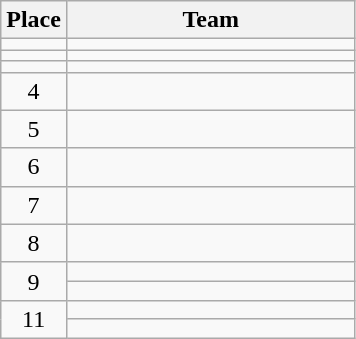<table class="wikitable" style="text-align: center;">
<tr>
<th width=35>Place</th>
<th width=185>Team</th>
</tr>
<tr>
<td></td>
<td style="text-align:left;"></td>
</tr>
<tr>
<td></td>
<td style="text-align:left;"></td>
</tr>
<tr>
<td></td>
<td style="text-align:left;"></td>
</tr>
<tr>
<td>4</td>
<td style="text-align:left;"></td>
</tr>
<tr>
<td>5</td>
<td style="text-align:left;"></td>
</tr>
<tr>
<td>6</td>
<td style="text-align:left;"></td>
</tr>
<tr>
<td>7</td>
<td style="text-align:left;"></td>
</tr>
<tr>
<td>8</td>
<td style="text-align:left;"></td>
</tr>
<tr>
<td rowspan=2>9</td>
<td style="text-align:left;"></td>
</tr>
<tr>
<td style="text-align:left;"></td>
</tr>
<tr>
<td rowspan=2>11</td>
<td style="text-align:left;"></td>
</tr>
<tr>
<td style="text-align:left;"></td>
</tr>
</table>
